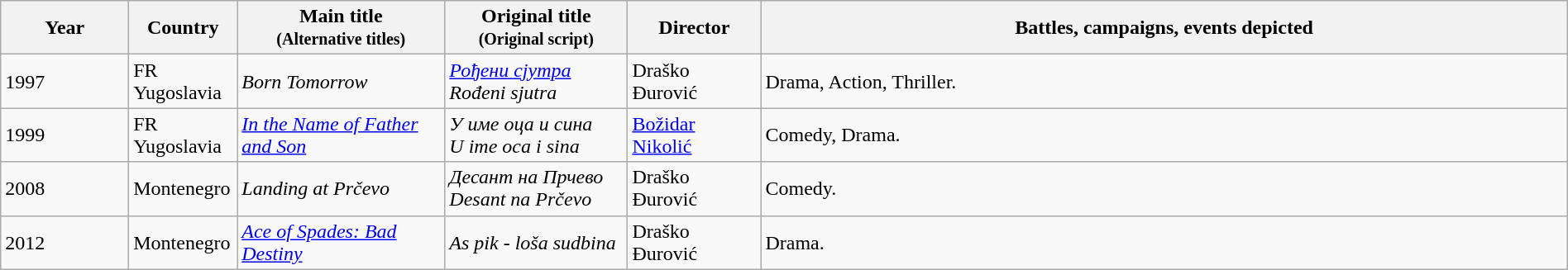<table class="wikitable sortable" style="width:100%;">
<tr>
<th class="unsortable">Year</th>
<th width= 80>Country</th>
<th width=160>Main title<br><small>(Alternative titles)</small></th>
<th width=140>Original title<br><small>(Original script)</small></th>
<th width=100>Director</th>
<th class="unsortable">Battles, campaigns, events depicted</th>
</tr>
<tr>
<td>1997</td>
<td>FR Yugoslavia</td>
<td><em>Born Tomorrow</em></td>
<td><em><a href='#'>Рођени сјутра</a></em><br><em>Rođeni sjutra</em></td>
<td>Draško Đurović</td>
<td>Drama, Action, Thriller.</td>
</tr>
<tr>
<td>1999</td>
<td>FR Yugoslavia</td>
<td><em><a href='#'>In the Name of Father and Son</a></em></td>
<td><em>У име оца и сина</em><br><em>U ime oca i sina</em></td>
<td><a href='#'>Božidar Nikolić</a></td>
<td>Comedy, Drama.</td>
</tr>
<tr>
<td>2008</td>
<td>Montenegro</td>
<td><em>Landing at Prčevo</em></td>
<td><em>Десант на Прчево</em><br><em>Desant na Prčevo</em></td>
<td>Draško Đurović</td>
<td>Comedy.</td>
</tr>
<tr>
<td>2012</td>
<td>Montenegro</td>
<td><em><a href='#'>Ace of Spades: Bad Destiny</a></em></td>
<td><em>As pik - loša sudbina</em></td>
<td>Draško Đurović</td>
<td>Drama.</td>
</tr>
</table>
